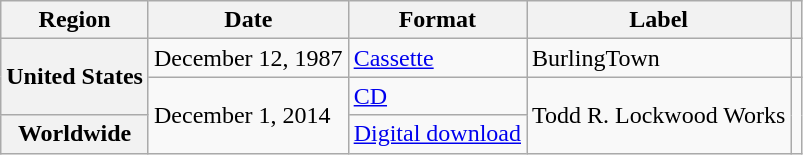<table class="wikitable plainrowheaders">
<tr>
<th scope="col">Region</th>
<th scope="col">Date</th>
<th scope="col">Format</th>
<th scope="col">Label</th>
<th scope="col"></th>
</tr>
<tr>
<th scope="row" rowspan="2">United States</th>
<td>December 12, 1987</td>
<td><a href='#'>Cassette</a></td>
<td>BurlingTown</td>
<td></td>
</tr>
<tr>
<td scope="row" rowspan="2">December 1, 2014</td>
<td><a href='#'>CD</a></td>
<td scope="row" rowspan="2">Todd R. Lockwood Works</td>
<td scope="row" rowspan="2"></td>
</tr>
<tr>
<th scope="row">Worldwide</th>
<td><a href='#'>Digital download</a></td>
</tr>
</table>
